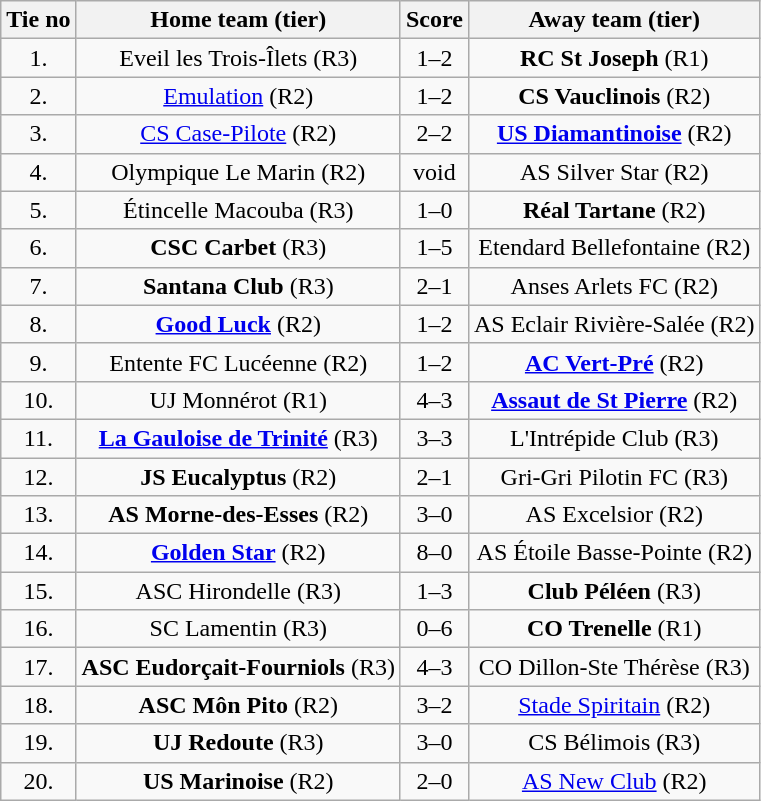<table class="wikitable" style="text-align: center">
<tr>
<th>Tie no</th>
<th>Home team (tier)</th>
<th>Score</th>
<th>Away team (tier)</th>
</tr>
<tr>
<td>1.</td>
<td> Eveil les Trois-Îlets (R3)</td>
<td>1–2</td>
<td><strong>RC St Joseph</strong> (R1) </td>
</tr>
<tr>
<td>2.</td>
<td> <a href='#'>Emulation</a> (R2)</td>
<td>1–2</td>
<td><strong>CS Vauclinois</strong> (R2) </td>
</tr>
<tr>
<td>3.</td>
<td> <a href='#'>CS Case-Pilote</a> (R2)</td>
<td>2–2 </td>
<td><strong><a href='#'>US Diamantinoise</a></strong> (R2) </td>
</tr>
<tr>
<td>4.</td>
<td> Olympique Le Marin (R2)</td>
<td>void</td>
<td>AS Silver Star (R2) </td>
</tr>
<tr>
<td>5.</td>
<td> Étincelle Macouba (R3)</td>
<td>1–0 </td>
<td><strong>Réal Tartane</strong> (R2) </td>
</tr>
<tr>
<td>6.</td>
<td> <strong>CSC Carbet</strong> (R3)</td>
<td>1–5</td>
<td>Etendard Bellefontaine (R2) </td>
</tr>
<tr>
<td>7.</td>
<td> <strong>Santana Club</strong> (R3)</td>
<td>2–1</td>
<td>Anses Arlets FC (R2) </td>
</tr>
<tr>
<td>8.</td>
<td> <strong><a href='#'>Good Luck</a></strong> (R2)</td>
<td>1–2</td>
<td>AS Eclair Rivière-Salée (R2) </td>
</tr>
<tr>
<td>9.</td>
<td> Entente FC Lucéenne (R2)</td>
<td>1–2</td>
<td><strong><a href='#'>AC Vert-Pré</a></strong> (R2) </td>
</tr>
<tr>
<td>10.</td>
<td> UJ Monnérot (R1)</td>
<td>4–3 </td>
<td><strong><a href='#'>Assaut de St Pierre</a></strong> (R2) </td>
</tr>
<tr>
<td>11.</td>
<td> <strong><a href='#'>La Gauloise de Trinité</a></strong> (R3)</td>
<td>3–3 </td>
<td>L'Intrépide Club (R3) </td>
</tr>
<tr>
<td>12.</td>
<td> <strong>JS Eucalyptus</strong> (R2)</td>
<td>2–1</td>
<td>Gri-Gri Pilotin FC (R3) </td>
</tr>
<tr>
<td>13.</td>
<td> <strong>AS Morne-des-Esses</strong> (R2)</td>
<td>3–0</td>
<td>AS Excelsior (R2) </td>
</tr>
<tr>
<td>14.</td>
<td> <strong><a href='#'>Golden Star</a></strong> (R2)</td>
<td>8–0</td>
<td>AS Étoile Basse-Pointe (R2) </td>
</tr>
<tr>
<td>15.</td>
<td> ASC Hirondelle (R3)</td>
<td>1–3 </td>
<td><strong>Club Péléen</strong> (R3) </td>
</tr>
<tr>
<td>16.</td>
<td> SC Lamentin (R3)</td>
<td>0–6</td>
<td><strong>CO Trenelle</strong> (R1) </td>
</tr>
<tr>
<td>17.</td>
<td> <strong>ASC Eudorçait-Fourniols</strong> (R3)</td>
<td>4–3 </td>
<td>CO Dillon-Ste Thérèse (R3) </td>
</tr>
<tr>
<td>18.</td>
<td> <strong>ASC Môn Pito</strong> (R2)</td>
<td>3–2 </td>
<td><a href='#'>Stade Spiritain</a> (R2) </td>
</tr>
<tr>
<td>19.</td>
<td> <strong>UJ Redoute</strong> (R3)</td>
<td>3–0</td>
<td>CS Bélimois (R3) </td>
</tr>
<tr>
<td>20.</td>
<td> <strong>US Marinoise</strong> (R2)</td>
<td>2–0</td>
<td><a href='#'>AS New Club</a> (R2) </td>
</tr>
</table>
